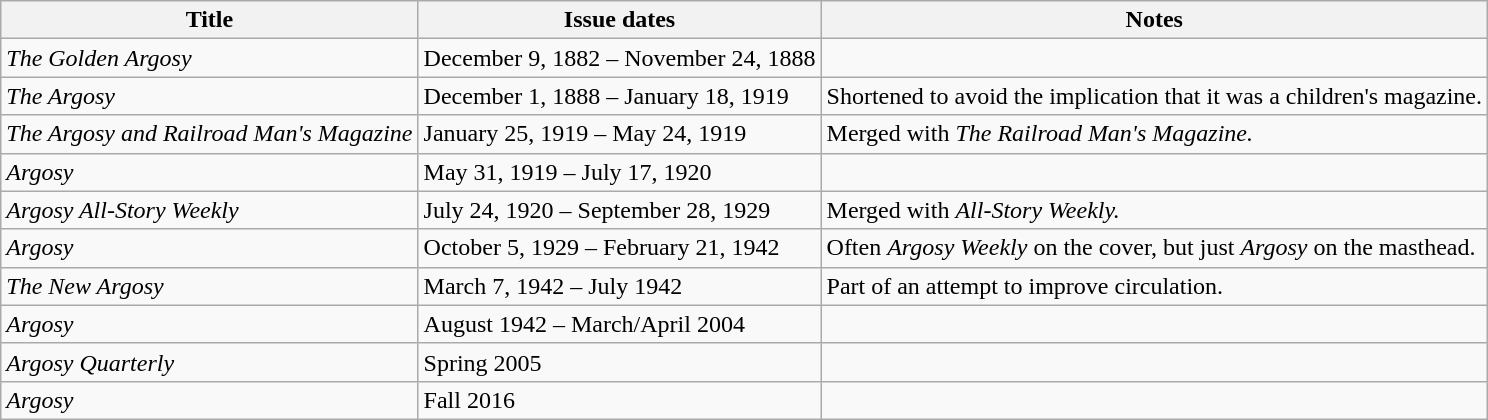<table class="wikitable">
<tr>
<th>Title</th>
<th>Issue dates</th>
<th>Notes</th>
</tr>
<tr>
<td><em>The Golden Argosy</em></td>
<td>December 9, 1882 – November 24, 1888</td>
<td></td>
</tr>
<tr>
<td><em>The Argosy</em></td>
<td>December 1, 1888 – January 18, 1919</td>
<td>Shortened to avoid the implication that it was a children's magazine.</td>
</tr>
<tr>
<td><em>The Argosy and Railroad Man's Magazine</em></td>
<td>January 25, 1919 – May 24, 1919</td>
<td>Merged with <em>The Railroad Man's Magazine.</em></td>
</tr>
<tr>
<td><em>Argosy</em></td>
<td>May 31, 1919 – July 17, 1920</td>
<td></td>
</tr>
<tr>
<td><em>Argosy All-Story Weekly</em></td>
<td>July 24, 1920 – September 28, 1929</td>
<td>Merged with <em>All-Story Weekly.</em></td>
</tr>
<tr>
<td><em>Argosy</em></td>
<td>October 5, 1929 – February 21, 1942</td>
<td>Often <em>Argosy Weekly</em> on the cover, but just <em>Argosy</em> on the masthead.</td>
</tr>
<tr>
<td><em>The New Argosy</em></td>
<td>March 7, 1942 – July 1942</td>
<td>Part of an attempt to improve circulation.</td>
</tr>
<tr>
<td><em>Argosy</em></td>
<td>August 1942 – March/April 2004</td>
<td></td>
</tr>
<tr>
<td><em>Argosy Quarterly</em></td>
<td>Spring 2005</td>
<td></td>
</tr>
<tr>
<td><em>Argosy</em></td>
<td>Fall 2016</td>
<td></td>
</tr>
</table>
